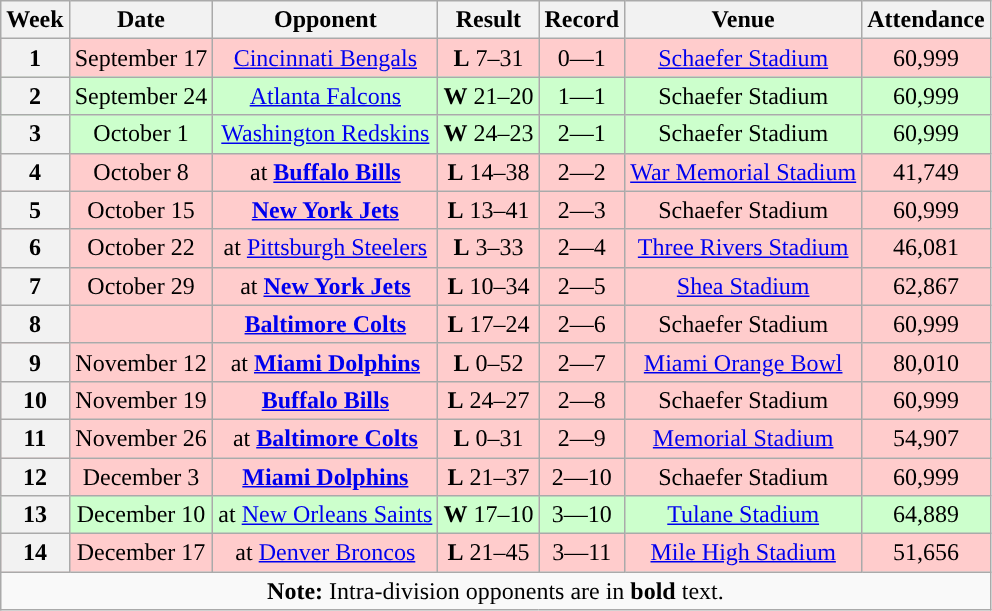<table class="wikitable" style="text-align:center">
<tr>
<th>Week</th>
<th>Date</th>
<th>Opponent</th>
<th>Result</th>
<th>Record</th>
<th>Venue</th>
<th>Attendance</th>
</tr>
<tr style="background:#fcc">
<th>1</th>
<td>September 17</td>
<td><a href='#'>Cincinnati Bengals</a></td>
<td><strong>L</strong> 7–31</td>
<td>0—1</td>
<td><a href='#'>Schaefer Stadium</a></td>
<td>60,999</td>
</tr>
<tr style="background:#cfc">
<th>2</th>
<td>September 24</td>
<td><a href='#'>Atlanta Falcons</a></td>
<td><strong>W</strong> 21–20</td>
<td>1—1</td>
<td>Schaefer Stadium</td>
<td>60,999</td>
</tr>
<tr style="background:#cfc">
<th>3</th>
<td>October 1</td>
<td><a href='#'>Washington Redskins</a></td>
<td><strong>W</strong> 24–23</td>
<td>2—1</td>
<td>Schaefer Stadium</td>
<td>60,999</td>
</tr>
<tr style="background:#fcc">
<th>4</th>
<td>October 8</td>
<td>at <strong><a href='#'>Buffalo Bills</a></strong></td>
<td><strong>L</strong> 14–38</td>
<td>2—2</td>
<td><a href='#'>War Memorial Stadium</a></td>
<td>41,749</td>
</tr>
<tr style="background:#fcc">
<th>5</th>
<td>October 15</td>
<td><strong><a href='#'>New York Jets</a></strong></td>
<td><strong>L</strong> 13–41</td>
<td>2—3</td>
<td>Schaefer Stadium</td>
<td>60,999</td>
</tr>
<tr style="background:#fcc">
<th>6</th>
<td>October 22</td>
<td>at <a href='#'>Pittsburgh Steelers</a></td>
<td><strong>L</strong> 3–33</td>
<td>2—4</td>
<td><a href='#'>Three Rivers Stadium</a></td>
<td>46,081</td>
</tr>
<tr style="background:#fcc">
<th>7</th>
<td>October 29</td>
<td>at <strong><a href='#'>New York Jets</a></strong></td>
<td><strong>L</strong> 10–34</td>
<td>2—5</td>
<td><a href='#'>Shea Stadium</a></td>
<td>62,867</td>
</tr>
<tr style="background:#fcc">
<th>8</th>
<td></td>
<td><strong><a href='#'>Baltimore Colts</a></strong></td>
<td><strong>L</strong> 17–24</td>
<td>2—6</td>
<td>Schaefer Stadium</td>
<td>60,999</td>
</tr>
<tr style="background:#fcc">
<th>9</th>
<td>November 12</td>
<td>at <strong><a href='#'>Miami Dolphins</a></strong></td>
<td><strong>L</strong> 0–52</td>
<td>2—7</td>
<td><a href='#'>Miami Orange Bowl</a></td>
<td>80,010</td>
</tr>
<tr style="background:#fcc">
<th>10</th>
<td>November 19</td>
<td><strong><a href='#'>Buffalo Bills</a></strong></td>
<td><strong>L</strong> 24–27</td>
<td>2—8</td>
<td>Schaefer Stadium</td>
<td>60,999</td>
</tr>
<tr style="background:#fcc">
<th>11</th>
<td>November 26</td>
<td>at <strong><a href='#'>Baltimore Colts</a></strong></td>
<td><strong>L</strong> 0–31</td>
<td>2—9</td>
<td><a href='#'>Memorial Stadium</a></td>
<td>54,907</td>
</tr>
<tr style="background:#fcc">
<th>12</th>
<td>December 3</td>
<td><strong><a href='#'>Miami Dolphins</a></strong></td>
<td><strong>L</strong> 21–37</td>
<td>2—10</td>
<td>Schaefer Stadium</td>
<td>60,999</td>
</tr>
<tr style="background:#cfc">
<th>13</th>
<td>December 10</td>
<td>at <a href='#'>New Orleans Saints</a></td>
<td><strong>W</strong> 17–10</td>
<td>3—10</td>
<td><a href='#'>Tulane Stadium</a></td>
<td>64,889</td>
</tr>
<tr style="background:#fcc">
<th>14</th>
<td>December 17</td>
<td>at <a href='#'>Denver Broncos</a></td>
<td><strong>L</strong> 21–45</td>
<td>3—11</td>
<td><a href='#'>Mile High Stadium</a></td>
<td>51,656</td>
</tr>
<tr>
<td colspan="8"><strong>Note:</strong> Intra-division opponents are in <strong>bold</strong> text.</td>
</tr>
</table>
